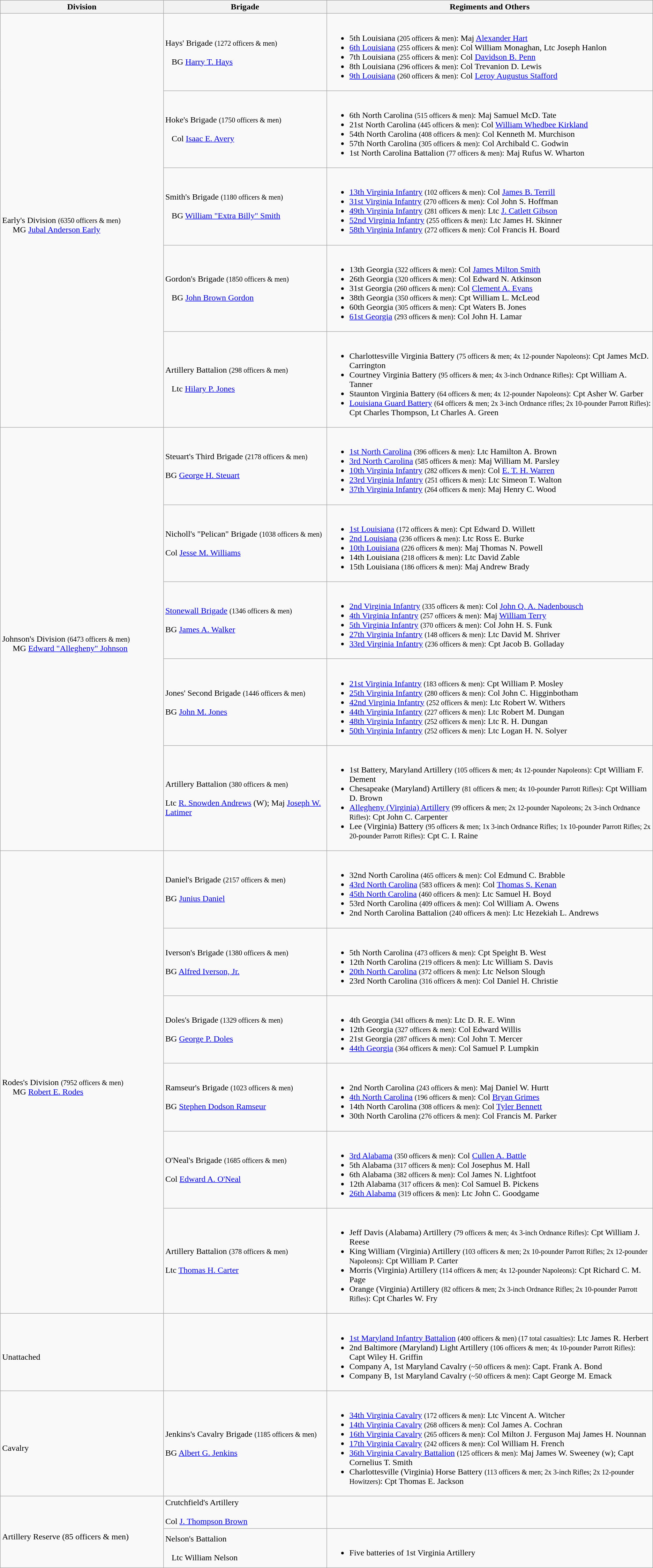<table class="wikitable">
<tr>
<th width=25%>Division</th>
<th width=25%>Brigade</th>
<th>Regiments and Others</th>
</tr>
<tr>
<td rowspan=5><br>Early's Division <small>(6350 officers & men)</small><br>    
MG <a href='#'>Jubal Anderson Early</a></td>
<td>Hays' Brigade <small>(1272 officers & men)</small><br><br>  
BG <a href='#'>Harry T. Hays</a></td>
<td><br><ul><li>5th Louisiana <small>(205 officers & men)</small>: Maj <a href='#'>Alexander Hart</a></li><li><a href='#'>6th Louisiana</a> <small>(255 officers & men)</small>: Col William Monaghan, Ltc Joseph Hanlon</li><li>7th Louisiana <small>(255 officers & men)</small>: Col <a href='#'>Davidson B. Penn</a></li><li>8th Louisiana <small>(296 officers & men)</small>: Col Trevanion D. Lewis</li><li><a href='#'>9th Louisiana</a> <small>(260 officers & men)</small>: Col <a href='#'>Leroy Augustus Stafford</a></li></ul></td>
</tr>
<tr>
<td>Hoke's Brigade <small>(1750 officers & men)</small><br><br>  
Col <a href='#'>Isaac E. Avery</a></td>
<td><br><ul><li>6th North Carolina <small>(515 officers & men)</small>: Maj Samuel McD. Tate</li><li>21st North Carolina <small>(445 officers & men)</small>: Col <a href='#'>William Whedbee Kirkland</a></li><li>54th North Carolina <small>(408 officers & men)</small>: Col Kenneth M. Murchison</li><li>57th North Carolina <small>(305 officers & men)</small>: Col Archibald C. Godwin</li><li>1st North Carolina Battalion <small>(77 officers & men)</small>: Maj Rufus W. Wharton</li></ul></td>
</tr>
<tr>
<td>Smith's Brigade <small>(1180 officers & men)</small><br><br>  
BG <a href='#'>William "Extra Billy" Smith</a></td>
<td><br><ul><li><a href='#'>13th Virginia Infantry</a> <small>(102 officers & men)</small>: Col <a href='#'>James B. Terrill</a></li><li><a href='#'>31st Virginia Infantry</a> <small>(270 officers & men)</small>: Col John S. Hoffman</li><li><a href='#'>49th Virginia Infantry</a> <small>(281 officers & men)</small>: Ltc <a href='#'>J. Catlett Gibson</a></li><li><a href='#'>52nd Virginia Infantry</a> <small>(255 officers & men)</small>: Ltc James H. Skinner</li><li><a href='#'>58th Virginia Infantry</a> <small>(272 officers & men)</small>: Col Francis H. Board</li></ul></td>
</tr>
<tr>
<td>Gordon's Brigade <small>(1850 officers & men)</small><br><br>  
BG <a href='#'>John Brown Gordon</a></td>
<td><br><ul><li>13th Georgia <small>(322 officers & men)</small>: Col <a href='#'>James Milton Smith</a></li><li>26th Georgia <small>(320 officers & men)</small>: Col Edward N. Atkinson</li><li>31st Georgia <small>(260 officers & men)</small>: Col <a href='#'>Clement A. Evans</a></li><li>38th Georgia <small>(350 officers & men)</small>: Cpt William L. McLeod</li><li>60th Georgia <small>(305 officers & men)</small>: Cpt Waters B. Jones</li><li><a href='#'>61st Georgia</a> <small>(293 officers & men)</small>: Col John H. Lamar</li></ul></td>
</tr>
<tr>
<td>Artillery Battalion <small>(298 officers & men)</small><br><br>  
Ltc <a href='#'>Hilary P. Jones</a></td>
<td><br><ul><li>Charlottesville Virginia Battery <small>(75 officers & men; 4x 12-pounder Napoleons)</small>: Cpt James McD. Carrington</li><li>Courtney Virginia Battery <small>(95 officers & men; 4x 3-inch Ordnance Rifles)</small>: Cpt William A. Tanner</li><li>Staunton Virginia Battery <small>(64 officers & men; 4x 12-pounder Napoleons)</small>: Cpt Asher W. Garber</li><li><a href='#'>Louisiana Guard Battery</a> <small>(64 officers & men; 2x 3-inch Ordnance rifles; 2x 10-pounder Parrott Rifles)</small>: Cpt Charles Thompson, Lt Charles A. Green</li></ul></td>
</tr>
<tr>
<td rowspan=5><br>Johnson's Division <small>(6473 officers & men)</small><br>    
MG <a href='#'>Edward "Allegheny" Johnson</a></td>
<td>Steuart's Third Brigade <small>(2178 officers & men)</small><br>  <br>BG <a href='#'>George H. Steuart</a></td>
<td><br><ul><li><a href='#'>1st North Carolina</a> <small>(396 officers & men)</small>: Ltc Hamilton A. Brown</li><li><a href='#'>3rd North Carolina</a> <small>(585 officers & men)</small>: Maj William M. Parsley</li><li><a href='#'>10th Virginia Infantry</a> <small>(282 officers & men)</small>: Col <a href='#'>E. T. H. Warren</a></li><li><a href='#'>23rd Virginia Infantry</a> <small>(251 officers & men)</small>: Ltc Simeon T. Walton</li><li><a href='#'>37th Virginia Infantry</a> <small>(264 officers & men)</small>: Maj Henry C. Wood</li></ul></td>
</tr>
<tr>
<td>Nicholl's "Pelican" Brigade <small>(1038 officers & men)</small><br>  <br>Col <a href='#'>Jesse M. Williams</a></td>
<td><br><ul><li><a href='#'>1st Louisiana</a> <small>(172 officers & men)</small>: Cpt Edward D. Willett</li><li><a href='#'>2nd Louisiana</a> <small>(236 officers & men)</small>: Ltc Ross E. Burke</li><li><a href='#'>10th Louisiana</a> <small>(226 officers & men)</small>: Maj Thomas N. Powell</li><li>14th Louisiana <small>(218 officers & men)</small>: Ltc David Zable</li><li>15th Louisiana <small>(186 officers & men)</small>: Maj Andrew Brady</li></ul></td>
</tr>
<tr>
<td><a href='#'>Stonewall Brigade</a> <small>(1346 officers & men)</small><br>  <br>BG <a href='#'>James A. Walker</a></td>
<td><br><ul><li><a href='#'>2nd Virginia Infantry</a> <small>(335 officers & men)</small>: Col <a href='#'>John Q. A. Nadenbousch</a></li><li><a href='#'>4th Virginia Infantry</a> <small>(257 officers & men)</small>: Maj <a href='#'>William Terry</a></li><li><a href='#'>5th Virginia Infantry</a> <small>(370 officers & men)</small>: Col John H. S. Funk</li><li><a href='#'>27th Virginia Infantry</a> <small>(148 officers & men)</small>: Ltc David M. Shriver</li><li><a href='#'>33rd Virginia Infantry</a> <small>(236 officers & men)</small>: Cpt Jacob B. Golladay</li></ul></td>
</tr>
<tr>
<td>Jones' Second Brigade <small>(1446 officers & men)</small><br>  <br>BG <a href='#'>John M. Jones</a></td>
<td><br><ul><li><a href='#'>21st Virginia Infantry</a> <small>(183 officers & men)</small>: Cpt William P. Mosley</li><li><a href='#'>25th Virginia Infantry</a> <small>(280 officers & men)</small>: Col John C. Higginbotham</li><li><a href='#'>42nd Virginia Infantry</a> <small>(252 officers & men)</small>: Ltc Robert W. Withers</li><li><a href='#'>44th Virginia Infantry</a> <small>(227 officers & men)</small>: Ltc Robert M. Dungan</li><li><a href='#'>48th Virginia Infantry</a> <small>(252 officers & men)</small>: Ltc R. H. Dungan</li><li><a href='#'>50th Virginia Infantry</a> <small>(252 officers & men)</small>: Ltc Logan H. N. Solyer</li></ul></td>
</tr>
<tr>
<td>Artillery Battalion <small>(380 officers & men)</small><br>  <br>Ltc <a href='#'>R. Snowden Andrews</a> (W); Maj <a href='#'>Joseph W. Latimer</a></td>
<td><br><ul><li>1st Battery, Maryland Artillery <small>(105 officers & men; 4x 12-pounder Napoleons)</small>: Cpt William F. Dement</li><li>Chesapeake (Maryland) Artillery <small>(81 officers & men; 4x 10-pounder Parrott Rifles)</small>: Cpt William D. Brown</li><li><a href='#'>Allegheny (Virginia) Artillery</a> <small>(99 officers & men; 2x 12-pounder Napoleons; 2x 3-inch Ordnance Rifles)</small>: Cpt John C. Carpenter</li><li>Lee (Virginia) Battery <small>(95 officers & men; 1x 3-inch Ordnance Rifles; 1x 10-pounder Parrott Rifles; 2x 20-pounder Parrott Rifles)</small>: Cpt C. I. Raine</li></ul></td>
</tr>
<tr>
<td rowspan=6><br>Rodes's Division <small>(7952 officers & men)</small><br>    
MG <a href='#'>Robert E. Rodes</a></td>
<td>Daniel's Brigade <small>(2157 officers & men)</small><br>  <br>BG <a href='#'>Junius Daniel</a></td>
<td><br><ul><li>32nd North Carolina <small>(465 officers & men)</small>: Col Edmund C. Brabble</li><li><a href='#'>43rd North Carolina</a> <small>(583 officers & men)</small>: Col <a href='#'>Thomas S. Kenan</a></li><li><a href='#'>45th North Carolina</a> <small>(460 officers & men)</small>: Ltc Samuel H. Boyd</li><li>53rd North Carolina <small>(409 officers & men)</small>: Col William A. Owens</li><li>2nd North Carolina Battalion <small>(240 officers & men)</small>: Ltc Hezekiah L. Andrews</li></ul></td>
</tr>
<tr>
<td>Iverson's Brigade <small>(1380 officers & men)</small><br>  <br>BG <a href='#'>Alfred Iverson, Jr.</a></td>
<td><br><ul><li>5th North Carolina <small>(473 officers & men)</small>: Cpt Speight B. West</li><li>12th North Carolina <small>(219 officers & men)</small>: Ltc William S. Davis</li><li><a href='#'>20th North Carolina</a> <small>(372 officers & men)</small>: Ltc Nelson Slough</li><li>23rd North Carolina <small>(316 officers & men)</small>: Col Daniel H. Christie</li></ul></td>
</tr>
<tr>
<td>Doles's Brigade <small>(1329 officers & men)</small><br>  <br>BG <a href='#'>George P. Doles</a></td>
<td><br><ul><li>4th Georgia <small>(341 officers & men)</small>: Ltc D. R. E. Winn</li><li>12th Georgia <small>(327 officers & men)</small>: Col Edward Willis</li><li>21st Georgia <small>(287 officers & men)</small>: Col John T. Mercer</li><li><a href='#'>44th Georgia</a> <small>(364 officers & men)</small>: Col Samuel P. Lumpkin</li></ul></td>
</tr>
<tr>
<td>Ramseur's Brigade <small>(1023 officers & men)</small><br>  <br>BG <a href='#'>Stephen Dodson Ramseur</a></td>
<td><br><ul><li>2nd North Carolina <small>(243 officers & men)</small>: Maj Daniel W. Hurtt</li><li><a href='#'>4th North Carolina</a> <small>(196 officers & men)</small>: Col <a href='#'>Bryan Grimes</a></li><li>14th North Carolina <small>(308 officers & men)</small>: Col <a href='#'>Tyler Bennett</a></li><li>30th North Carolina <small>(276 officers & men)</small>: Col Francis M. Parker</li></ul></td>
</tr>
<tr>
<td>O'Neal's Brigade <small>(1685 officers & men)</small><br>  <br>Col <a href='#'>Edward A. O'Neal</a></td>
<td><br><ul><li><a href='#'>3rd Alabama</a> <small>(350 officers & men)</small>: Col <a href='#'>Cullen A. Battle</a></li><li>5th Alabama <small>(317 officers & men)</small>: Col Josephus M. Hall</li><li>6th Alabama <small>(382 officers & men)</small>: Col James N. Lightfoot</li><li>12th Alabama <small>(317 officers & men)</small>: Col Samuel B. Pickens</li><li><a href='#'>26th Alabama</a> <small>(319 officers & men)</small>: Ltc John C. Goodgame</li></ul></td>
</tr>
<tr>
<td>Artillery Battalion <small>(378 officers & men)</small><br>  <br>Ltc <a href='#'>Thomas H. Carter</a></td>
<td><br><ul><li>Jeff Davis (Alabama) Artillery <small>(79 officers & men; 4x 3-inch Ordnance Rifles)</small>: Cpt William J. Reese</li><li>King William (Virginia) Artillery <small>(103 officers & men; 2x 10-pounder Parrott Rifles; 2x 12-pounder Napoleons)</small>: Cpt William P. Carter</li><li>Morris (Virginia) Artillery <small>(114 officers & men; 4x 12-pounder Napoleons)</small>: Cpt Richard C. M. Page</li><li>Orange (Virginia) Artillery <small>(82 officers & men; 2x 3-inch Ordnance Rifles; 2x 10-pounder Parrott Rifles)</small>: Cpt Charles W. Fry</li></ul></td>
</tr>
<tr>
<td rowspan=1><br>Unattached</td>
<td></td>
<td><br><ul><li><a href='#'>1st Maryland Infantry Battalion</a> <small>(400 officers & men) (17 total casualties)</small>: Ltc James R. Herbert</li><li>2nd Baltimore (Maryland) Light Artillery <small>(106 officers & men; 4x 10-pounder Parrott Rifles)</small>: Capt Wiley H. Griffin</li><li>Company A, 1st Maryland Cavalry <small>(~50 officers & men)</small>: Capt. Frank A. Bond</li><li>Company B, 1st Maryland Cavalry <small>(~50 officers & men)</small>: Capt George M. Emack</li></ul></td>
</tr>
<tr>
<td rowspan=1><br>Cavalry</td>
<td>Jenkins's Cavalry Brigade <small>(1185 officers & men)</small><br>  <br>BG <a href='#'>Albert G. Jenkins</a></td>
<td><br><ul><li><a href='#'>34th Virginia Cavalry</a> <small>(172 officers & men)</small>: Ltc Vincent A. Witcher</li><li><a href='#'>14th Virginia Cavalry</a> <small>(268 officers & men)</small>: Col James A. Cochran</li><li><a href='#'>16th Virginia Cavalry</a> <small>(265 officers & men)</small>: Col Milton J. Ferguson Maj James H. Nounnan</li><li><a href='#'>17th Virginia Cavalry</a> <small>(242 officers & men)</small>: Col William H. French</li><li><a href='#'>36th Virginia Cavalry Battalion</a> <small>(125 officers & men)</small>: Maj James W. Sweeney (w); Capt Cornelius T. Smith</li><li>Charlottesville (Virginia) Horse Battery <small>(113 officers & men; 2x 3-inch Rifles; 2x 12-pounder Howitzers)</small>: Cpt Thomas E. Jackson</li></ul></td>
</tr>
<tr>
<td rowspan=2><br>Artillery Reserve (85 officers & men)</td>
<td>Crutchfield's Artillery<br>  <br>Col <a href='#'>J. Thompson Brown</a></td>
<td></td>
</tr>
<tr>
<td>Nelson's Battalion<br><br>  
Ltc William Nelson</td>
<td><br><ul><li>Five batteries of 1st Virginia Artillery</li></ul></td>
</tr>
</table>
